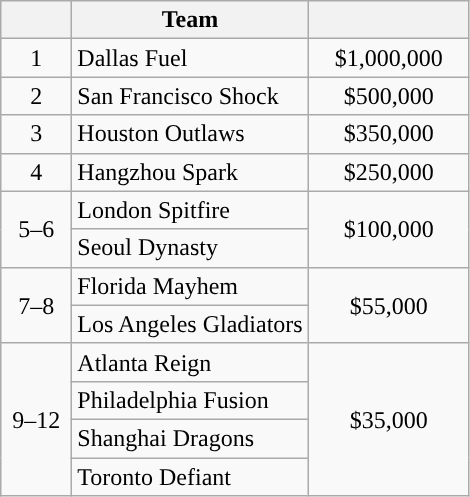<table class="wikitable" style="text-align:center;">
<tr>
<th scope="col" style="width: 40px;"></th>
<th>Team</th>
<th scope="col" style="width: 100px;"></th>
</tr>
<tr>
<td>1</td>
<td style="text-align:left">Dallas Fuel</td>
<td>$1,000,000</td>
</tr>
<tr>
<td>2</td>
<td style="text-align:left">San Francisco Shock</td>
<td>$500,000</td>
</tr>
<tr>
<td>3</td>
<td style="text-align:left">Houston Outlaws</td>
<td>$350,000</td>
</tr>
<tr>
<td>4</td>
<td style="text-align:left">Hangzhou Spark</td>
<td>$250,000</td>
</tr>
<tr>
<td rowspan=2>5–6</td>
<td style="text-align:left">London Spitfire</td>
<td rowspan=2>$100,000</td>
</tr>
<tr>
<td style="text-align:left">Seoul Dynasty</td>
</tr>
<tr>
<td rowspan=2>7–8</td>
<td style="text-align:left">Florida Mayhem</td>
<td rowspan=2>$55,000</td>
</tr>
<tr>
<td style="text-align:left">Los Angeles Gladiators</td>
</tr>
<tr>
<td rowspan=4>9–12</td>
<td style="text-align:left">Atlanta Reign</td>
<td rowspan=4>$35,000</td>
</tr>
<tr>
<td style="text-align:left">Philadelphia Fusion</td>
</tr>
<tr>
<td style="text-align:left">Shanghai Dragons</td>
</tr>
<tr>
<td style="text-align:left">Toronto Defiant</td>
</tr>
</table>
